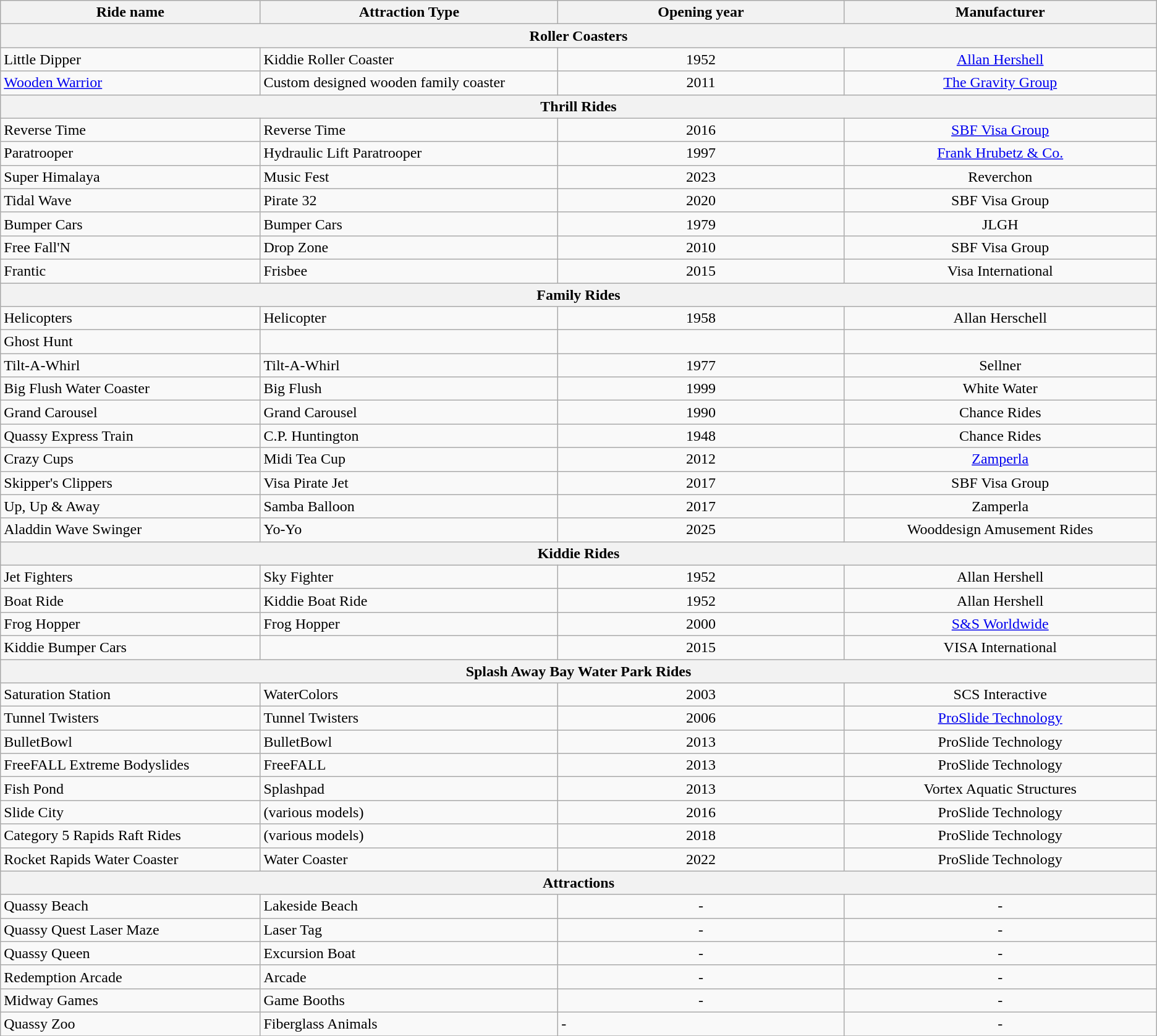<table class="wikitable sortable">
<tr>
<th style="width:5%;">Ride name</th>
<th style="width:6%;">Attraction Type</th>
<th style="width:6%;">Opening year</th>
<th style="width:6%;">Manufacturer</th>
</tr>
<tr>
<th colspan=4>Roller Coasters</th>
</tr>
<tr>
<td>Little Dipper</td>
<td>Kiddie Roller Coaster</td>
<td style="text-align:center">1952</td>
<td style="text-align:center"><a href='#'>Allan Hershell</a></td>
</tr>
<tr>
<td><a href='#'>Wooden Warrior</a></td>
<td>Custom designed wooden family coaster</td>
<td style="text-align:center">2011</td>
<td style="text-align:center"><a href='#'>The Gravity Group</a></td>
</tr>
<tr>
<th colspan=4>Thrill Rides</th>
</tr>
<tr>
<td>Reverse Time</td>
<td>Reverse Time</td>
<td style="text-align:center">2016</td>
<td style="text-align:center"><a href='#'>SBF Visa Group</a></td>
</tr>
<tr>
<td>Paratrooper</td>
<td>Hydraulic Lift Paratrooper</td>
<td style="text-align:center">1997</td>
<td style="text-align:center"><a href='#'>Frank Hrubetz & Co.</a></td>
</tr>
<tr>
<td>Super Himalaya</td>
<td>Music Fest</td>
<td style="text-align:center">2023</td>
<td style="text-align:center">Reverchon</td>
</tr>
<tr>
<td>Tidal Wave</td>
<td>Pirate 32</td>
<td style="text-align:center">2020</td>
<td style="text-align:center">SBF Visa Group</td>
</tr>
<tr>
<td>Bumper Cars</td>
<td>Bumper Cars</td>
<td style="text-align:center">1979</td>
<td style="text-align:center">JLGH</td>
</tr>
<tr>
<td>Free Fall'N</td>
<td>Drop Zone</td>
<td style="text-align:center">2010</td>
<td style="text-align:center">SBF Visa Group</td>
</tr>
<tr>
<td>Frantic</td>
<td>Frisbee</td>
<td style="text-align:center">2015</td>
<td style="text-align:center">Visa International</td>
</tr>
<tr>
<th colspan=4>Family Rides</th>
</tr>
<tr>
<td>Helicopters</td>
<td>Helicopter</td>
<td style="text-align:center">1958</td>
<td style="text-align:center">Allan Herschell</td>
</tr>
<tr>
<td>Ghost Hunt</td>
<td></td>
<td></td>
<td></td>
</tr>
<tr>
<td>Tilt-A-Whirl</td>
<td>Tilt-A-Whirl</td>
<td style="text-align:center">1977</td>
<td style="text-align:center">Sellner</td>
</tr>
<tr>
<td>Big Flush Water Coaster</td>
<td>Big Flush</td>
<td style="text-align:center">1999</td>
<td style="text-align:center">White Water</td>
</tr>
<tr>
<td>Grand Carousel</td>
<td>Grand Carousel</td>
<td style="text-align:center">1990</td>
<td style="text-align:center">Chance Rides</td>
</tr>
<tr>
<td>Quassy Express Train</td>
<td>C.P. Huntington</td>
<td style="text-align:center">1948</td>
<td style="text-align:center">Chance Rides</td>
</tr>
<tr>
<td>Crazy Cups</td>
<td>Midi Tea Cup</td>
<td style="text-align:center">2012</td>
<td style="text-align:center"><a href='#'>Zamperla</a></td>
</tr>
<tr>
<td>Skipper's Clippers</td>
<td>Visa Pirate Jet</td>
<td style="text-align:center">2017</td>
<td style="text-align:center">SBF Visa Group</td>
</tr>
<tr>
<td>Up, Up & Away</td>
<td>Samba Balloon</td>
<td style="text-align:center">2017</td>
<td style="text-align:center">Zamperla</td>
</tr>
<tr>
<td>Aladdin Wave Swinger</td>
<td>Yo-Yo</td>
<td style="text-align:center">2025</td>
<td style="text-align:center">Wooddesign Amusement Rides</td>
</tr>
<tr>
<th colspan=4>Kiddie Rides</th>
</tr>
<tr>
<td>Jet Fighters</td>
<td>Sky Fighter</td>
<td style="text-align:center">1952</td>
<td style="text-align:center">Allan Hershell</td>
</tr>
<tr>
<td>Boat Ride</td>
<td>Kiddie Boat Ride</td>
<td style="text-align:center">1952</td>
<td style="text-align:center">Allan Hershell</td>
</tr>
<tr>
<td>Frog Hopper</td>
<td>Frog Hopper</td>
<td style="text-align:center">2000</td>
<td style="text-align:center"><a href='#'>S&S Worldwide</a></td>
</tr>
<tr>
<td>Kiddie Bumper Cars</td>
<td></td>
<td style="text-align:center">2015</td>
<td style="text-align:center">VISA International</td>
</tr>
<tr>
<th colspan=4>Splash Away Bay Water Park Rides</th>
</tr>
<tr>
<td>Saturation Station</td>
<td>WaterColors</td>
<td style="text-align:center">2003</td>
<td style="text-align:center">SCS Interactive</td>
</tr>
<tr>
<td>Tunnel Twisters</td>
<td>Tunnel Twisters</td>
<td style="text-align:center">2006</td>
<td style="text-align:center"><a href='#'>ProSlide Technology</a></td>
</tr>
<tr>
<td>BulletBowl</td>
<td>BulletBowl</td>
<td style="text-align:center">2013</td>
<td style="text-align:center">ProSlide Technology</td>
</tr>
<tr>
<td>FreeFALL Extreme Bodyslides</td>
<td>FreeFALL</td>
<td style="text-align:center">2013</td>
<td style="text-align:center">ProSlide Technology</td>
</tr>
<tr>
<td>Fish Pond</td>
<td>Splashpad</td>
<td style="text-align:center">2013</td>
<td style="text-align:center">Vortex Aquatic Structures</td>
</tr>
<tr>
<td>Slide City</td>
<td>(various models)</td>
<td style="text-align:center">2016</td>
<td style="text-align:center">ProSlide Technology</td>
</tr>
<tr>
<td>Category 5 Rapids Raft Rides</td>
<td>(various models)</td>
<td style="text-align:center">2018</td>
<td style="text-align:center">ProSlide Technology</td>
</tr>
<tr>
<td>Rocket Rapids Water Coaster</td>
<td>Water Coaster</td>
<td style="text-align:center">2022</td>
<td style="text-align:center">ProSlide Technology</td>
</tr>
<tr>
<th colspan=4>Attractions</th>
</tr>
<tr>
<td>Quassy Beach</td>
<td>Lakeside Beach</td>
<td style="text-align:center">-</td>
<td style="text-align:center">-</td>
</tr>
<tr>
<td>Quassy Quest Laser Maze</td>
<td>Laser Tag</td>
<td style="text-align:center">-</td>
<td style="text-align:center">-</td>
</tr>
<tr>
<td>Quassy Queen</td>
<td>Excursion Boat</td>
<td style="text-align:center">-</td>
<td style="text-align:center">-</td>
</tr>
<tr>
<td>Redemption Arcade</td>
<td>Arcade</td>
<td style="text-align:center">-</td>
<td style="text-align:center">-</td>
</tr>
<tr>
<td>Midway Games</td>
<td>Game Booths</td>
<td style="text-align:center">-</td>
<td style="text-align:center">-</td>
</tr>
<tr>
<td>Quassy Zoo</td>
<td>Fiberglass Animals</td>
<td>-</td>
<td style="text-align:center">-</td>
</tr>
<tr>
</tr>
</table>
